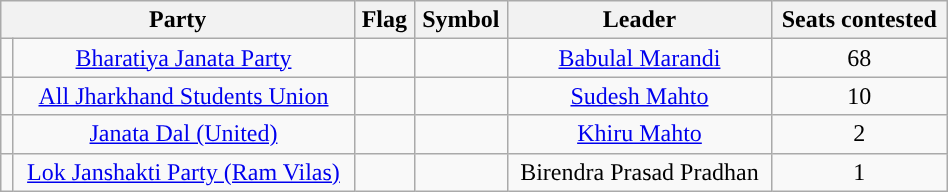<table class="wikitable" width="50%" style="text-align:center;">
<tr>
<th colspan="2">Party</th>
<th>Flag</th>
<th>Symbol</th>
<th>Leader</th>
<th>Seats contested</th>
</tr>
<tr>
<td></td>
<td><a href='#'>Bharatiya Janata Party</a></td>
<td></td>
<td></td>
<td><a href='#'>Babulal Marandi</a></td>
<td>68</td>
</tr>
<tr>
<td></td>
<td><a href='#'>All Jharkhand Students Union</a></td>
<td></td>
<td></td>
<td><a href='#'>Sudesh Mahto</a></td>
<td>10</td>
</tr>
<tr>
<td></td>
<td><a href='#'>Janata Dal (United)</a></td>
<td></td>
<td></td>
<td><a href='#'>Khiru Mahto</a></td>
<td>2</td>
</tr>
<tr>
<td style="text-align:center; background:"></td>
<td><a href='#'>Lok Janshakti Party (Ram Vilas)</a></td>
<td></td>
<td></td>
<td>Birendra Prasad Pradhan</td>
<td>1</td>
</tr>
</table>
